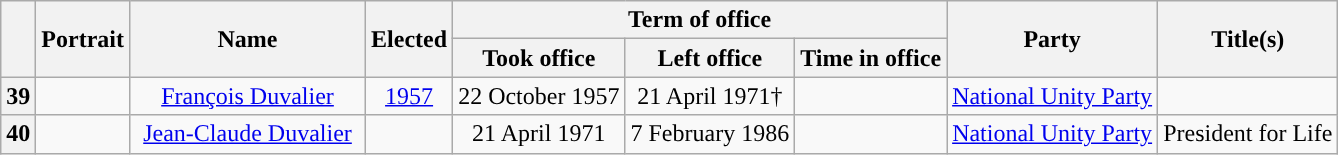<table class="wikitable" style="text-align:center">
<tr>
<th rowspan="2"></th>
<th rowspan="2">Portrait</th>
<th rowspan="2" width="150">Name<br></th>
<th rowspan="2">Elected</th>
<th colspan="3">Term of office</th>
<th rowspan="2">Party</th>
<th rowspan="2">Title(s)</th>
</tr>
<tr>
<th>Took office</th>
<th>Left office</th>
<th>Time in office</th>
</tr>
<tr>
<th style="background:">39</th>
<td></td>
<td><a href='#'>François Duvalier</a><br></td>
<td><a href='#'>1957</a><br></td>
<td>22 October 1957</td>
<td>21 April 1971† </td>
<td></td>
<td><a href='#'>National Unity Party</a></td>
<td></td>
</tr>
<tr>
<th style="background:">40</th>
<td></td>
<td><a href='#'>Jean-Claude Duvalier</a><br></td>
<td></td>
<td>21 April 1971</td>
<td>7 February 1986</td>
<td></td>
<td><a href='#'>National Unity Party</a></td>
<td>President for Life</td>
</tr>
</table>
